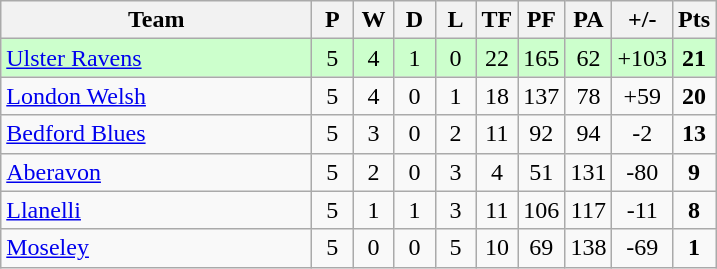<table class="wikitable" style="text-align: center;">
<tr>
<th style="width:200px;">Team</th>
<th width="20">P</th>
<th width="20">W</th>
<th width="20">D</th>
<th width="20">L</th>
<th width="20">TF</th>
<th width="20">PF</th>
<th width="20">PA</th>
<th width="25">+/-</th>
<th width="20">Pts</th>
</tr>
<tr style="background:#cfc;">
<td align="left"> <a href='#'>Ulster Ravens</a></td>
<td>5</td>
<td>4</td>
<td>1</td>
<td>0</td>
<td>22</td>
<td>165</td>
<td>62</td>
<td>+103</td>
<td><strong>21</strong></td>
</tr>
<tr>
<td align="left"> <a href='#'>London Welsh</a></td>
<td>5</td>
<td>4</td>
<td>0</td>
<td>1</td>
<td>18</td>
<td>137</td>
<td>78</td>
<td>+59</td>
<td><strong>20</strong></td>
</tr>
<tr>
<td align="left">  <a href='#'>Bedford Blues</a></td>
<td>5</td>
<td>3</td>
<td>0</td>
<td>2</td>
<td>11</td>
<td>92</td>
<td>94</td>
<td>-2</td>
<td><strong>13</strong></td>
</tr>
<tr>
<td align="left">  <a href='#'>Aberavon</a></td>
<td>5</td>
<td>2</td>
<td>0</td>
<td>3</td>
<td>4</td>
<td>51</td>
<td>131</td>
<td>-80</td>
<td><strong>9</strong></td>
</tr>
<tr>
<td align="left"> <a href='#'>Llanelli</a></td>
<td>5</td>
<td>1</td>
<td>1</td>
<td>3</td>
<td>11</td>
<td>106</td>
<td>117</td>
<td>-11</td>
<td><strong>8</strong></td>
</tr>
<tr>
<td align="left">  <a href='#'>Moseley</a></td>
<td>5</td>
<td>0</td>
<td>0</td>
<td>5</td>
<td>10</td>
<td>69</td>
<td>138</td>
<td>-69</td>
<td><strong>1</strong></td>
</tr>
</table>
